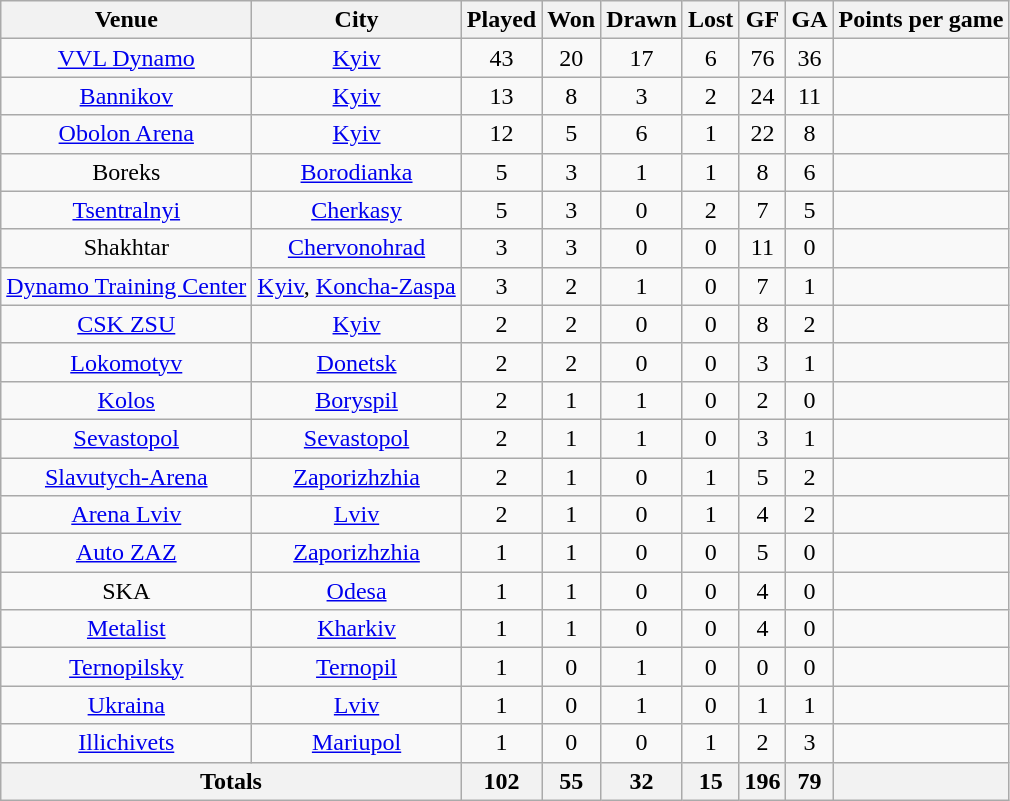<table class="wikitable sortable" style="font-size:100%; text-align:center">
<tr>
<th>Venue</th>
<th>City</th>
<th>Played</th>
<th>Won</th>
<th>Drawn</th>
<th>Lost</th>
<th>GF</th>
<th>GA</th>
<th>Points per game</th>
</tr>
<tr>
<td><a href='#'>VVL Dynamo</a></td>
<td><a href='#'>Kyiv</a></td>
<td>43</td>
<td>20</td>
<td>17</td>
<td>6</td>
<td>76</td>
<td>36</td>
<td></td>
</tr>
<tr>
<td><a href='#'>Bannikov</a></td>
<td><a href='#'>Kyiv</a></td>
<td>13</td>
<td>8</td>
<td>3</td>
<td>2</td>
<td>24</td>
<td>11</td>
<td></td>
</tr>
<tr>
<td><a href='#'>Obolon Arena</a></td>
<td><a href='#'>Kyiv</a></td>
<td>12</td>
<td>5</td>
<td>6</td>
<td>1</td>
<td>22</td>
<td>8</td>
<td></td>
</tr>
<tr>
<td>Boreks</td>
<td><a href='#'>Borodianka</a></td>
<td>5</td>
<td>3</td>
<td>1</td>
<td>1</td>
<td>8</td>
<td>6</td>
<td></td>
</tr>
<tr>
<td><a href='#'>Tsentralnyi</a></td>
<td><a href='#'>Cherkasy</a></td>
<td>5</td>
<td>3</td>
<td>0</td>
<td>2</td>
<td>7</td>
<td>5</td>
<td></td>
</tr>
<tr>
<td>Shakhtar</td>
<td><a href='#'>Chervonohrad</a></td>
<td>3</td>
<td>3</td>
<td>0</td>
<td>0</td>
<td>11</td>
<td>0</td>
<td></td>
</tr>
<tr>
<td><a href='#'>Dynamo Training Center</a></td>
<td><a href='#'>Kyiv</a>, <a href='#'>Koncha-Zaspa</a></td>
<td>3</td>
<td>2</td>
<td>1</td>
<td>0</td>
<td>7</td>
<td>1</td>
<td></td>
</tr>
<tr>
<td><a href='#'>CSK ZSU</a></td>
<td><a href='#'>Kyiv</a></td>
<td>2</td>
<td>2</td>
<td>0</td>
<td>0</td>
<td>8</td>
<td>2</td>
<td></td>
</tr>
<tr>
<td><a href='#'>Lokomotyv</a></td>
<td><a href='#'>Donetsk</a></td>
<td>2</td>
<td>2</td>
<td>0</td>
<td>0</td>
<td>3</td>
<td>1</td>
<td></td>
</tr>
<tr>
<td><a href='#'>Kolos</a></td>
<td><a href='#'>Boryspil</a></td>
<td>2</td>
<td>1</td>
<td>1</td>
<td>0</td>
<td>2</td>
<td>0</td>
<td></td>
</tr>
<tr>
<td><a href='#'>Sevastopol</a></td>
<td><a href='#'>Sevastopol</a></td>
<td>2</td>
<td>1</td>
<td>1</td>
<td>0</td>
<td>3</td>
<td>1</td>
<td></td>
</tr>
<tr>
<td><a href='#'>Slavutych-Arena</a></td>
<td><a href='#'>Zaporizhzhia</a></td>
<td>2</td>
<td>1</td>
<td>0</td>
<td>1</td>
<td>5</td>
<td>2</td>
<td></td>
</tr>
<tr>
<td><a href='#'>Arena Lviv</a></td>
<td><a href='#'>Lviv</a></td>
<td>2</td>
<td>1</td>
<td>0</td>
<td>1</td>
<td>4</td>
<td>2</td>
<td></td>
</tr>
<tr>
<td><a href='#'>Auto ZAZ</a></td>
<td><a href='#'>Zaporizhzhia</a></td>
<td>1</td>
<td>1</td>
<td>0</td>
<td>0</td>
<td>5</td>
<td>0</td>
<td></td>
</tr>
<tr>
<td>SKA</td>
<td><a href='#'>Odesa</a></td>
<td>1</td>
<td>1</td>
<td>0</td>
<td>0</td>
<td>4</td>
<td>0</td>
<td></td>
</tr>
<tr>
<td><a href='#'>Metalist</a></td>
<td><a href='#'>Kharkiv</a></td>
<td>1</td>
<td>1</td>
<td>0</td>
<td>0</td>
<td>4</td>
<td>0</td>
<td></td>
</tr>
<tr>
<td><a href='#'>Ternopilsky</a></td>
<td><a href='#'>Ternopil</a></td>
<td>1</td>
<td>0</td>
<td>1</td>
<td>0</td>
<td>0</td>
<td>0</td>
<td></td>
</tr>
<tr>
<td><a href='#'>Ukraina</a></td>
<td><a href='#'>Lviv</a></td>
<td>1</td>
<td>0</td>
<td>1</td>
<td>0</td>
<td>1</td>
<td>1</td>
<td></td>
</tr>
<tr>
<td><a href='#'>Illichivets</a></td>
<td><a href='#'>Mariupol</a></td>
<td>1</td>
<td>0</td>
<td>0</td>
<td>1</td>
<td>2</td>
<td>3</td>
<td></td>
</tr>
<tr class="sortbottom">
<th colspan="2">Totals</th>
<th>102</th>
<th>55</th>
<th>32</th>
<th>15</th>
<th>196</th>
<th>79</th>
<th></th>
</tr>
</table>
